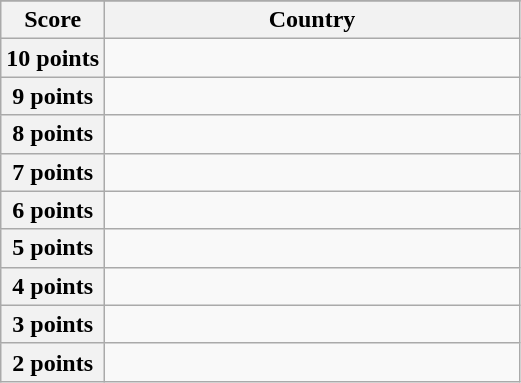<table class="wikitable">
<tr>
</tr>
<tr>
<th scope="col" width="20%">Score</th>
<th scope="col">Country</th>
</tr>
<tr>
<th scope="row">10 points</th>
<td></td>
</tr>
<tr>
<th scope="row">9 points</th>
<td></td>
</tr>
<tr>
<th scope="row">8 points</th>
<td></td>
</tr>
<tr>
<th scope="row">7 points</th>
<td></td>
</tr>
<tr>
<th scope="row">6 points</th>
<td></td>
</tr>
<tr>
<th scope="row">5 points</th>
<td></td>
</tr>
<tr>
<th scope="row">4 points</th>
<td></td>
</tr>
<tr>
<th scope="row">3 points</th>
<td></td>
</tr>
<tr>
<th scope="row">2 points</th>
<td></td>
</tr>
</table>
